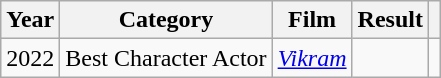<table class="wikitable sortable plainrowheaders">
<tr>
<th scope="col">Year</th>
<th scope="col">Category</th>
<th scope="col">Film</th>
<th scope="col">Result</th>
<th scope="col" class="unsortable"></th>
</tr>
<tr>
<td>2022</td>
<td>Best Character Actor</td>
<td><em><a href='#'>Vikram</a></em></td>
<td></td>
<td></td>
</tr>
</table>
